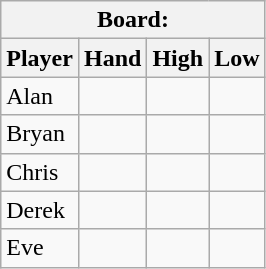<table class="wikitable">
<tr>
<th colspan="4"><span><strong>Board:</strong> </span></th>
</tr>
<tr ->
<th>Player</th>
<th>Hand</th>
<th>High</th>
<th>Low</th>
</tr>
<tr ->
<td>Alan</td>
<td></td>
<td></td>
<td></td>
</tr>
<tr ->
<td>Bryan</td>
<td></td>
<td></td>
<td></td>
</tr>
<tr ->
<td>Chris</td>
<td></td>
<td></td>
<td></td>
</tr>
<tr ->
<td>Derek</td>
<td></td>
<td></td>
<td></td>
</tr>
<tr ->
<td>Eve</td>
<td></td>
<td></td>
<td></td>
</tr>
</table>
